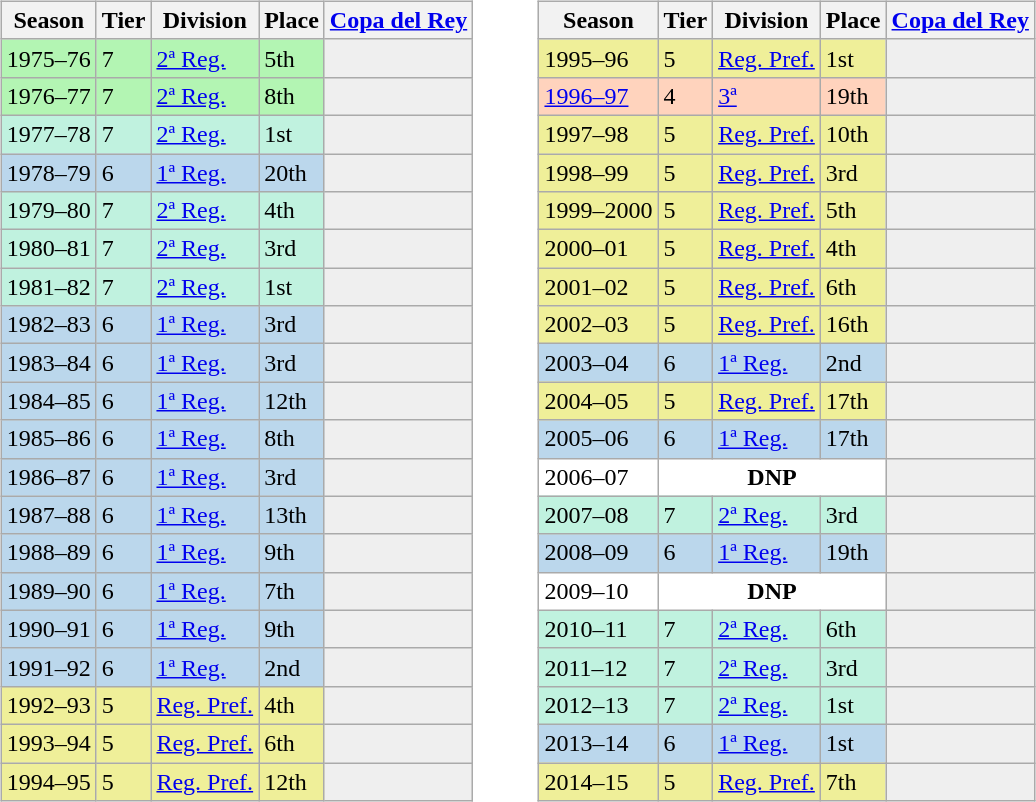<table>
<tr>
<td valign="top" width=49%><br><table class="wikitable">
<tr style="background:#f0f6fa;">
<th>Season</th>
<th>Tier</th>
<th>Division</th>
<th>Place</th>
<th><a href='#'>Copa del Rey</a></th>
</tr>
<tr>
<td style="background:#B3F5B3;">1975–76</td>
<td style="background:#B3F5B3;">7</td>
<td style="background:#B3F5B3;"><a href='#'>2ª Reg.</a></td>
<td style="background:#B3F5B3;">5th</td>
<th style="background:#efefef;"></th>
</tr>
<tr>
<td style="background:#B3F5B3;">1976–77</td>
<td style="background:#B3F5B3;">7</td>
<td style="background:#B3F5B3;"><a href='#'>2ª Reg.</a></td>
<td style="background:#B3F5B3;">8th</td>
<th style="background:#efefef;"></th>
</tr>
<tr>
<td style="background:#C0F2DF;">1977–78</td>
<td style="background:#C0F2DF;">7</td>
<td style="background:#C0F2DF;"><a href='#'>2ª Reg.</a></td>
<td style="background:#C0F2DF;">1st</td>
<th style="background:#efefef;"></th>
</tr>
<tr>
<td style="background:#BBD7EC;">1978–79</td>
<td style="background:#BBD7EC;">6</td>
<td style="background:#BBD7EC;"><a href='#'>1ª Reg.</a></td>
<td style="background:#BBD7EC;">20th</td>
<th style="background:#efefef;"></th>
</tr>
<tr>
<td style="background:#C0F2DF;">1979–80</td>
<td style="background:#C0F2DF;">7</td>
<td style="background:#C0F2DF;"><a href='#'>2ª Reg.</a></td>
<td style="background:#C0F2DF;">4th</td>
<th style="background:#efefef;"></th>
</tr>
<tr>
<td style="background:#C0F2DF;">1980–81</td>
<td style="background:#C0F2DF;">7</td>
<td style="background:#C0F2DF;"><a href='#'>2ª Reg.</a></td>
<td style="background:#C0F2DF;">3rd</td>
<th style="background:#efefef;"></th>
</tr>
<tr>
<td style="background:#C0F2DF;">1981–82</td>
<td style="background:#C0F2DF;">7</td>
<td style="background:#C0F2DF;"><a href='#'>2ª Reg.</a></td>
<td style="background:#C0F2DF;">1st</td>
<th style="background:#efefef;"></th>
</tr>
<tr>
<td style="background:#BBD7EC;">1982–83</td>
<td style="background:#BBD7EC;">6</td>
<td style="background:#BBD7EC;"><a href='#'>1ª Reg.</a></td>
<td style="background:#BBD7EC;">3rd</td>
<th style="background:#efefef;"></th>
</tr>
<tr>
<td style="background:#BBD7EC;">1983–84</td>
<td style="background:#BBD7EC;">6</td>
<td style="background:#BBD7EC;"><a href='#'>1ª Reg.</a></td>
<td style="background:#BBD7EC;">3rd</td>
<th style="background:#efefef;"></th>
</tr>
<tr>
<td style="background:#BBD7EC;">1984–85</td>
<td style="background:#BBD7EC;">6</td>
<td style="background:#BBD7EC;"><a href='#'>1ª Reg.</a></td>
<td style="background:#BBD7EC;">12th</td>
<td style="background:#efefef;"></td>
</tr>
<tr>
<td style="background:#BBD7EC;">1985–86</td>
<td style="background:#BBD7EC;">6</td>
<td style="background:#BBD7EC;"><a href='#'>1ª Reg.</a></td>
<td style="background:#BBD7EC;">8th</td>
<th style="background:#efefef;"></th>
</tr>
<tr>
<td style="background:#BBD7EC;">1986–87</td>
<td style="background:#BBD7EC;">6</td>
<td style="background:#BBD7EC;"><a href='#'>1ª Reg.</a></td>
<td style="background:#BBD7EC;">3rd</td>
<td style="background:#efefef;"></td>
</tr>
<tr>
<td style="background:#BBD7EC;">1987–88</td>
<td style="background:#BBD7EC;">6</td>
<td style="background:#BBD7EC;"><a href='#'>1ª Reg.</a></td>
<td style="background:#BBD7EC;">13th</td>
<td style="background:#efefef;"></td>
</tr>
<tr>
<td style="background:#BBD7EC;">1988–89</td>
<td style="background:#BBD7EC;">6</td>
<td style="background:#BBD7EC;"><a href='#'>1ª Reg.</a></td>
<td style="background:#BBD7EC;">9th</td>
<th style="background:#efefef;"></th>
</tr>
<tr>
<td style="background:#BBD7EC;">1989–90</td>
<td style="background:#BBD7EC;">6</td>
<td style="background:#BBD7EC;"><a href='#'>1ª Reg.</a></td>
<td style="background:#BBD7EC;">7th</td>
<th style="background:#efefef;"></th>
</tr>
<tr>
<td style="background:#BBD7EC;">1990–91</td>
<td style="background:#BBD7EC;">6</td>
<td style="background:#BBD7EC;"><a href='#'>1ª Reg.</a></td>
<td style="background:#BBD7EC;">9th</td>
<th style="background:#efefef;"></th>
</tr>
<tr>
<td style="background:#BBD7EC;">1991–92</td>
<td style="background:#BBD7EC;">6</td>
<td style="background:#BBD7EC;"><a href='#'>1ª Reg.</a></td>
<td style="background:#BBD7EC;">2nd</td>
<th style="background:#efefef;"></th>
</tr>
<tr>
<td style="background:#EFEF99;">1992–93</td>
<td style="background:#EFEF99;">5</td>
<td style="background:#EFEF99;"><a href='#'>Reg. Pref.</a></td>
<td style="background:#EFEF99;">4th</td>
<th style="background:#efefef;"></th>
</tr>
<tr>
<td style="background:#EFEF99;">1993–94</td>
<td style="background:#EFEF99;">5</td>
<td style="background:#EFEF99;"><a href='#'>Reg. Pref.</a></td>
<td style="background:#EFEF99;">6th</td>
<th style="background:#efefef;"></th>
</tr>
<tr>
<td style="background:#EFEF99;">1994–95</td>
<td style="background:#EFEF99;">5</td>
<td style="background:#EFEF99;"><a href='#'>Reg. Pref.</a></td>
<td style="background:#EFEF99;">12th</td>
<th style="background:#efefef;"></th>
</tr>
</table>
</td>
<td valign="top" width=49%><br><table class="wikitable">
<tr style="background:#f0f6fa;">
<th>Season</th>
<th>Tier</th>
<th>Division</th>
<th>Place</th>
<th><a href='#'>Copa del Rey</a></th>
</tr>
<tr>
<td style="background:#EFEF99;">1995–96</td>
<td style="background:#EFEF99;">5</td>
<td style="background:#EFEF99;"><a href='#'>Reg. Pref.</a></td>
<td style="background:#EFEF99;">1st</td>
<th style="background:#efefef;"></th>
</tr>
<tr>
<td style="background:#FFD3BD;"><a href='#'>1996–97</a></td>
<td style="background:#FFD3BD;">4</td>
<td style="background:#FFD3BD;"><a href='#'>3ª</a></td>
<td style="background:#FFD3BD;">19th</td>
<th style="background:#efefef;"></th>
</tr>
<tr>
<td style="background:#EFEF99;">1997–98</td>
<td style="background:#EFEF99;">5</td>
<td style="background:#EFEF99;"><a href='#'>Reg. Pref.</a></td>
<td style="background:#EFEF99;">10th</td>
<th style="background:#efefef;"></th>
</tr>
<tr>
<td style="background:#EFEF99;">1998–99</td>
<td style="background:#EFEF99;">5</td>
<td style="background:#EFEF99;"><a href='#'>Reg. Pref.</a></td>
<td style="background:#EFEF99;">3rd</td>
<th style="background:#efefef;"></th>
</tr>
<tr>
<td style="background:#EFEF99;">1999–2000</td>
<td style="background:#EFEF99;">5</td>
<td style="background:#EFEF99;"><a href='#'>Reg. Pref.</a></td>
<td style="background:#EFEF99;">5th</td>
<th style="background:#efefef;"></th>
</tr>
<tr>
<td style="background:#EFEF99;">2000–01</td>
<td style="background:#EFEF99;">5</td>
<td style="background:#EFEF99;"><a href='#'>Reg. Pref.</a></td>
<td style="background:#EFEF99;">4th</td>
<th style="background:#efefef;"></th>
</tr>
<tr>
<td style="background:#EFEF99;">2001–02</td>
<td style="background:#EFEF99;">5</td>
<td style="background:#EFEF99;"><a href='#'>Reg. Pref.</a></td>
<td style="background:#EFEF99;">6th</td>
<th style="background:#efefef;"></th>
</tr>
<tr>
<td style="background:#EFEF99;">2002–03</td>
<td style="background:#EFEF99;">5</td>
<td style="background:#EFEF99;"><a href='#'>Reg. Pref.</a></td>
<td style="background:#EFEF99;">16th</td>
<th style="background:#efefef;"></th>
</tr>
<tr>
<td style="background:#BBD7EC;">2003–04</td>
<td style="background:#BBD7EC;">6</td>
<td style="background:#BBD7EC;"><a href='#'>1ª Reg.</a></td>
<td style="background:#BBD7EC;">2nd</td>
<th style="background:#efefef;"></th>
</tr>
<tr>
<td style="background:#EFEF99;">2004–05</td>
<td style="background:#EFEF99;">5</td>
<td style="background:#EFEF99;"><a href='#'>Reg. Pref.</a></td>
<td style="background:#EFEF99;">17th</td>
<th style="background:#efefef;"></th>
</tr>
<tr>
<td style="background:#BBD7EC;">2005–06</td>
<td style="background:#BBD7EC;">6</td>
<td style="background:#BBD7EC;"><a href='#'>1ª Reg.</a></td>
<td style="background:#BBD7EC;">17th</td>
<th style="background:#efefef;"></th>
</tr>
<tr>
<td style="background:#FFFFFF;">2006–07</td>
<th style="background:#FFFFFF;" colspan="3">DNP</th>
<th style="background:#efefef;"></th>
</tr>
<tr>
<td style="background:#C0F2DF;">2007–08</td>
<td style="background:#C0F2DF;">7</td>
<td style="background:#C0F2DF;"><a href='#'>2ª Reg.</a></td>
<td style="background:#C0F2DF;">3rd</td>
<th style="background:#efefef;"></th>
</tr>
<tr>
<td style="background:#BBD7EC;">2008–09</td>
<td style="background:#BBD7EC;">6</td>
<td style="background:#BBD7EC;"><a href='#'>1ª Reg.</a></td>
<td style="background:#BBD7EC;">19th</td>
<th style="background:#efefef;"></th>
</tr>
<tr>
<td style="background:#FFFFFF;">2009–10</td>
<th style="background:#FFFFFF;" colspan="3">DNP</th>
<th style="background:#efefef;"></th>
</tr>
<tr>
<td style="background:#C0F2DF;">2010–11</td>
<td style="background:#C0F2DF;">7</td>
<td style="background:#C0F2DF;"><a href='#'>2ª Reg.</a></td>
<td style="background:#C0F2DF;">6th</td>
<th style="background:#efefef;"></th>
</tr>
<tr>
<td style="background:#C0F2DF;">2011–12</td>
<td style="background:#C0F2DF;">7</td>
<td style="background:#C0F2DF;"><a href='#'>2ª Reg.</a></td>
<td style="background:#C0F2DF;">3rd</td>
<th style="background:#efefef;"></th>
</tr>
<tr>
<td style="background:#C0F2DF;">2012–13</td>
<td style="background:#C0F2DF;">7</td>
<td style="background:#C0F2DF;"><a href='#'>2ª Reg.</a></td>
<td style="background:#C0F2DF;">1st</td>
<th style="background:#efefef;"></th>
</tr>
<tr>
<td style="background:#BBD7EC;">2013–14</td>
<td style="background:#BBD7EC;">6</td>
<td style="background:#BBD7EC;"><a href='#'>1ª Reg.</a></td>
<td style="background:#BBD7EC;">1st</td>
<th style="background:#efefef;"></th>
</tr>
<tr>
<td style="background:#EFEF99;">2014–15</td>
<td style="background:#EFEF99;">5</td>
<td style="background:#EFEF99;"><a href='#'>Reg. Pref.</a></td>
<td style="background:#EFEF99;">7th</td>
<th style="background:#efefef;"></th>
</tr>
</table>
</td>
</tr>
</table>
